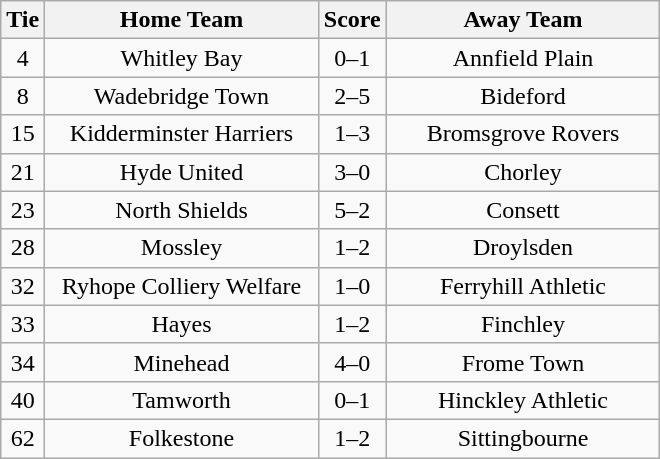<table class="wikitable" style="text-align:center;">
<tr>
<th width=20>Tie</th>
<th width=175>Home Team</th>
<th width=20>Score</th>
<th width=175>Away Team</th>
</tr>
<tr>
<td>4</td>
<td>Whitley Bay</td>
<td>0–1</td>
<td>Annfield Plain</td>
</tr>
<tr>
<td>8</td>
<td>Wadebridge Town</td>
<td>2–5</td>
<td>Bideford</td>
</tr>
<tr>
<td>15</td>
<td>Kidderminster Harriers</td>
<td>1–3</td>
<td>Bromsgrove Rovers</td>
</tr>
<tr>
<td>21</td>
<td>Hyde United</td>
<td>3–0</td>
<td>Chorley</td>
</tr>
<tr>
<td>23</td>
<td>North Shields</td>
<td>5–2</td>
<td>Consett</td>
</tr>
<tr>
<td>28</td>
<td>Mossley</td>
<td>1–2</td>
<td>Droylsden</td>
</tr>
<tr>
<td>32</td>
<td>Ryhope Colliery Welfare</td>
<td>1–0</td>
<td>Ferryhill Athletic</td>
</tr>
<tr>
<td>33</td>
<td>Hayes</td>
<td>1–2</td>
<td>Finchley</td>
</tr>
<tr>
<td>34</td>
<td>Minehead</td>
<td>4–0</td>
<td>Frome Town</td>
</tr>
<tr>
<td>40</td>
<td>Tamworth</td>
<td>0–1</td>
<td>Hinckley Athletic</td>
</tr>
<tr>
<td>62</td>
<td>Folkestone</td>
<td>1–2</td>
<td>Sittingbourne</td>
</tr>
</table>
